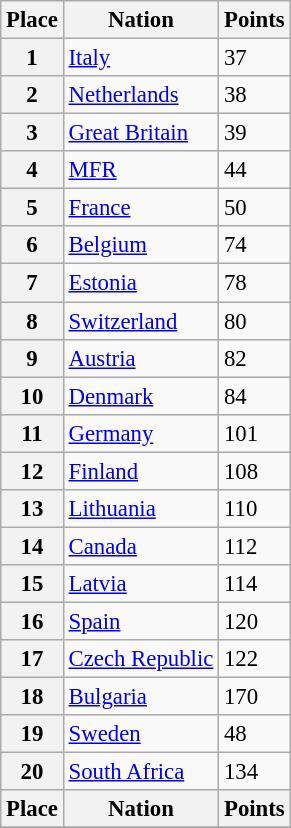<table class="wikitable" style="font-size: 95%">
<tr>
<th>Place</th>
<th>Nation</th>
<th>Points</th>
</tr>
<tr>
<th>1</th>
<td> <a href='#'>Italy</a></td>
<td>37</td>
</tr>
<tr>
<th>2</th>
<td> <a href='#'>Netherlands</a></td>
<td>38</td>
</tr>
<tr>
<th>3</th>
<td> <a href='#'>Great Britain</a></td>
<td>39</td>
</tr>
<tr>
<th>4</th>
<td> <a href='#'>MFR</a></td>
<td>44</td>
</tr>
<tr>
<th>5</th>
<td> <a href='#'>France</a></td>
<td>50</td>
</tr>
<tr>
<th>6</th>
<td> <a href='#'>Belgium</a></td>
<td>74</td>
</tr>
<tr>
<th>7</th>
<td> <a href='#'>Estonia</a></td>
<td>78</td>
</tr>
<tr>
<th>8</th>
<td> <a href='#'>Switzerland</a></td>
<td>80</td>
</tr>
<tr>
<th>9</th>
<td> <a href='#'>Austria</a></td>
<td>82</td>
</tr>
<tr>
<th>10</th>
<td> <a href='#'>Denmark</a></td>
<td>84</td>
</tr>
<tr>
<th>11</th>
<td> <a href='#'>Germany</a></td>
<td>101</td>
</tr>
<tr>
<th>12</th>
<td> <a href='#'>Finland</a></td>
<td>108</td>
</tr>
<tr>
<th>13</th>
<td> <a href='#'>Lithuania</a></td>
<td>110</td>
</tr>
<tr>
<th>14</th>
<td> <a href='#'>Canada</a></td>
<td>112</td>
</tr>
<tr>
<th>15</th>
<td> <a href='#'>Latvia</a></td>
<td>114</td>
</tr>
<tr>
<th>16</th>
<td> <a href='#'>Spain</a></td>
<td>120</td>
</tr>
<tr>
<th>17</th>
<td> <a href='#'>Czech Republic</a></td>
<td>122</td>
</tr>
<tr>
<th>18</th>
<td> <a href='#'>Bulgaria</a></td>
<td>170</td>
</tr>
<tr>
<th>19</th>
<td> <a href='#'>Sweden</a></td>
<td>48</td>
</tr>
<tr>
<th>20</th>
<td> <a href='#'>South Africa</a></td>
<td>134</td>
</tr>
<tr>
<th>Place</th>
<th>Nation</th>
<th>Points</th>
</tr>
<tr>
</tr>
</table>
